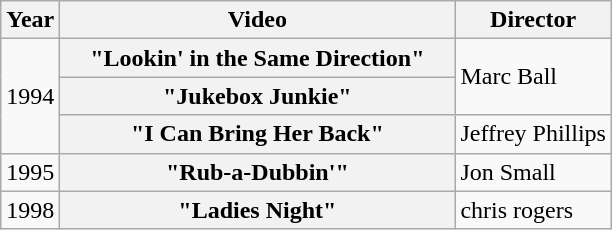<table class="wikitable plainrowheaders">
<tr>
<th>Year</th>
<th style="width:16em;">Video</th>
<th>Director</th>
</tr>
<tr>
<td rowspan="3">1994</td>
<th scope="row">"Lookin' in the Same Direction"</th>
<td rowspan="2">Marc Ball</td>
</tr>
<tr>
<th scope="row">"Jukebox Junkie"</th>
</tr>
<tr>
<th scope="row">"I Can Bring Her Back"</th>
<td>Jeffrey Phillips</td>
</tr>
<tr>
<td>1995</td>
<th scope="row">"Rub-a-Dubbin'"</th>
<td>Jon Small</td>
</tr>
<tr>
<td>1998</td>
<th scope="row">"Ladies Night"</th>
<td>chris rogers</td>
</tr>
</table>
